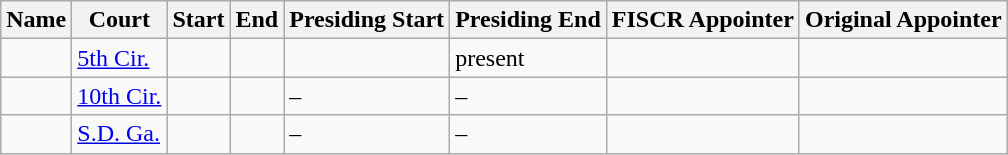<table class="wikitable sortable">
<tr>
<th>Name</th>
<th>Court</th>
<th>Start</th>
<th>End</th>
<th>Presiding Start</th>
<th>Presiding End</th>
<th>FISCR Appointer<br></th>
<th>Original Appointer<br></th>
</tr>
<tr>
<td></td>
<td data-sort-value="#5"><a href='#'>5th Cir.</a></td>
<td></td>
<td><em></em></td>
<td></td>
<td>present</td>
<td></td>
<td></td>
</tr>
<tr>
<td></td>
<td data-sort-value="#10"><a href='#'>10th Cir.</a></td>
<td></td>
<td><em></em></td>
<td>–</td>
<td>–</td>
<td></td>
<td></td>
</tr>
<tr>
<td></td>
<td><a href='#'>S.D. Ga.</a></td>
<td></td>
<td><em></em></td>
<td>–</td>
<td>–</td>
<td></td>
<td></td>
</tr>
</table>
